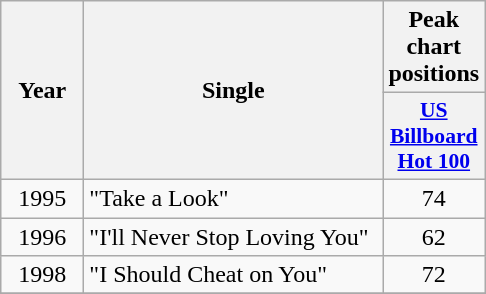<table class="wikitable plainrowheaders" style="text-align:center;" border="1">
<tr>
<th scope="col" rowspan="2" style="width:3em;">Year</th>
<th scope="colw" rowspan="2" style="width:12em;">Single</th>
<th scope="col" colspan="1">Peak chart positions</th>
</tr>
<tr>
<th scope="col" style="width:3em;font-size:90%;"><a href='#'>US <br>Billboard <br>Hot 100</a><br></th>
</tr>
<tr>
<td style="text-align:center;">1995</td>
<td style="text-align:left;">"Take a Look"</td>
<td style="text-align:center;">74</td>
</tr>
<tr>
<td style="text-align:center;">1996</td>
<td style="text-align:left;">"I'll Never Stop Loving You"</td>
<td style="text-align:center;">62</td>
</tr>
<tr>
<td style="text-align:center;">1998</td>
<td style="text-align:left;">"I Should Cheat on You"</td>
<td style="text-align:center;">72</td>
</tr>
<tr>
</tr>
</table>
